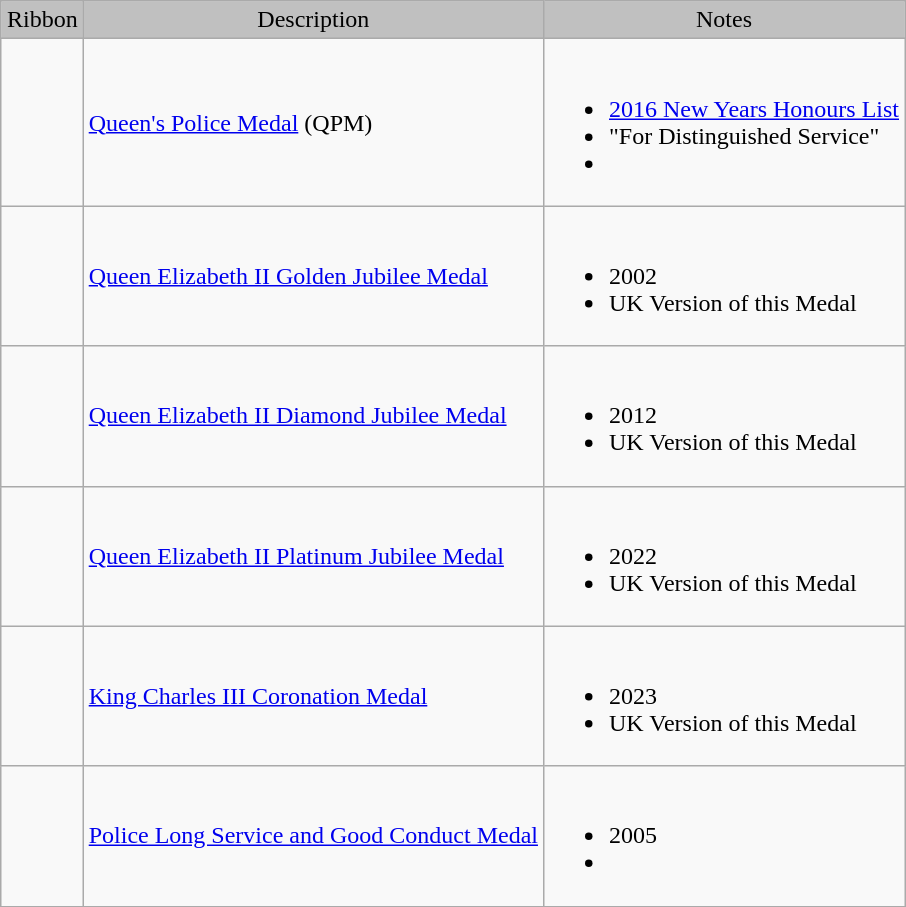<table class="wikitable" style="margin:1em auto;">
<tr style="background:silver;" align="center">
<td>Ribbon</td>
<td>Description</td>
<td>Notes</td>
</tr>
<tr>
<td></td>
<td><a href='#'>Queen's Police Medal</a> (QPM)</td>
<td><br><ul><li><a href='#'>2016 New Years Honours List</a></li><li>"For Distinguished Service"</li><li></li></ul></td>
</tr>
<tr>
<td></td>
<td><a href='#'>Queen Elizabeth II Golden Jubilee Medal</a></td>
<td><br><ul><li>2002</li><li>UK Version of this Medal</li></ul></td>
</tr>
<tr>
<td></td>
<td><a href='#'>Queen Elizabeth II Diamond Jubilee Medal</a></td>
<td><br><ul><li>2012</li><li>UK Version of this Medal</li></ul></td>
</tr>
<tr>
<td></td>
<td><a href='#'>Queen Elizabeth II Platinum Jubilee Medal</a></td>
<td><br><ul><li>2022</li><li>UK Version of this Medal</li></ul></td>
</tr>
<tr>
<td></td>
<td><a href='#'>King Charles III Coronation Medal</a></td>
<td><br><ul><li>2023</li><li>UK Version of this Medal</li></ul></td>
</tr>
<tr>
<td></td>
<td><a href='#'>Police Long Service and Good Conduct Medal</a></td>
<td><br><ul><li>2005</li><li></li></ul></td>
</tr>
<tr>
</tr>
</table>
